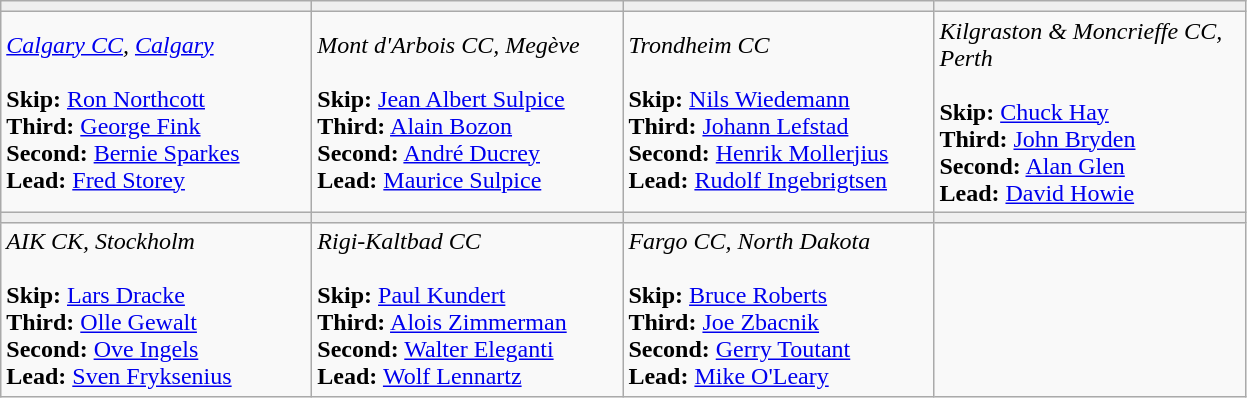<table class="wikitable">
<tr align=center>
<td bgcolor="#efefef" width="200"><strong></strong></td>
<td bgcolor="#efefef" width="200"><strong></strong></td>
<td bgcolor="#efefef" width="200"><strong></strong></td>
<td bgcolor="#efefef" width="200"><strong></strong></td>
</tr>
<tr>
<td><em><a href='#'>Calgary CC</a>, <a href='#'>Calgary</a></em><br><br><strong>Skip:</strong> <a href='#'>Ron Northcott</a><br>
<strong>Third:</strong> <a href='#'>George Fink</a><br>
<strong>Second:</strong> <a href='#'>Bernie Sparkes</a><br>
<strong>Lead:</strong> <a href='#'>Fred Storey</a></td>
<td><em>Mont d'Arbois CC, Megève </em><br><br><strong>Skip:</strong> <a href='#'>Jean Albert Sulpice</a><br>
<strong>Third:</strong> <a href='#'>Alain Bozon</a><br>
<strong>Second:</strong> <a href='#'>André Ducrey</a><br>
<strong>Lead:</strong> <a href='#'>Maurice Sulpice</a></td>
<td><em>Trondheim CC </em><br><br><strong>Skip:</strong> <a href='#'>Nils Wiedemann</a><br>
<strong>Third:</strong> <a href='#'>Johann Lefstad</a><br>
<strong>Second:</strong> <a href='#'>Henrik Mollerjius</a><br>
<strong>Lead:</strong> <a href='#'>Rudolf Ingebrigtsen</a></td>
<td><em>Kilgraston & Moncrieffe CC, Perth </em><br><br><strong>Skip:</strong> <a href='#'>Chuck Hay</a><br>
<strong>Third:</strong> <a href='#'>John Bryden</a><br>
<strong>Second:</strong> <a href='#'>Alan Glen</a><br>
<strong>Lead:</strong> <a href='#'>David Howie</a></td>
</tr>
<tr align=center>
<td bgcolor="#efefef" width="200"><strong></strong></td>
<td bgcolor="#efefef" width="200"><strong></strong></td>
<td bgcolor="#efefef" width="200"><strong></strong></td>
<td bgcolor="#efefef" width="200"></td>
</tr>
<tr>
<td><em>AIK CK, Stockholm </em><br><br><strong>Skip:</strong> <a href='#'>Lars Dracke</a><br>
<strong>Third:</strong> <a href='#'>Olle Gewalt</a><br>
<strong>Second:</strong> <a href='#'>Ove Ingels</a><br>
<strong>Lead:</strong> <a href='#'>Sven Fryksenius</a></td>
<td><em>Rigi-Kaltbad CC </em><br><br><strong>Skip:</strong> <a href='#'>Paul Kundert</a><br>
<strong>Third:</strong> <a href='#'>Alois Zimmerman</a><br>
<strong>Second:</strong> <a href='#'>Walter Eleganti</a><br>
<strong>Lead:</strong> <a href='#'>Wolf Lennartz</a></td>
<td><em>Fargo CC, North Dakota </em><br><br><strong>Skip:</strong> <a href='#'>Bruce Roberts</a><br>
<strong>Third:</strong> <a href='#'>Joe Zbacnik</a><br>
<strong>Second:</strong> <a href='#'>Gerry Toutant</a><br>
<strong>Lead:</strong> <a href='#'>Mike O'Leary</a></td>
<td></td>
</tr>
</table>
